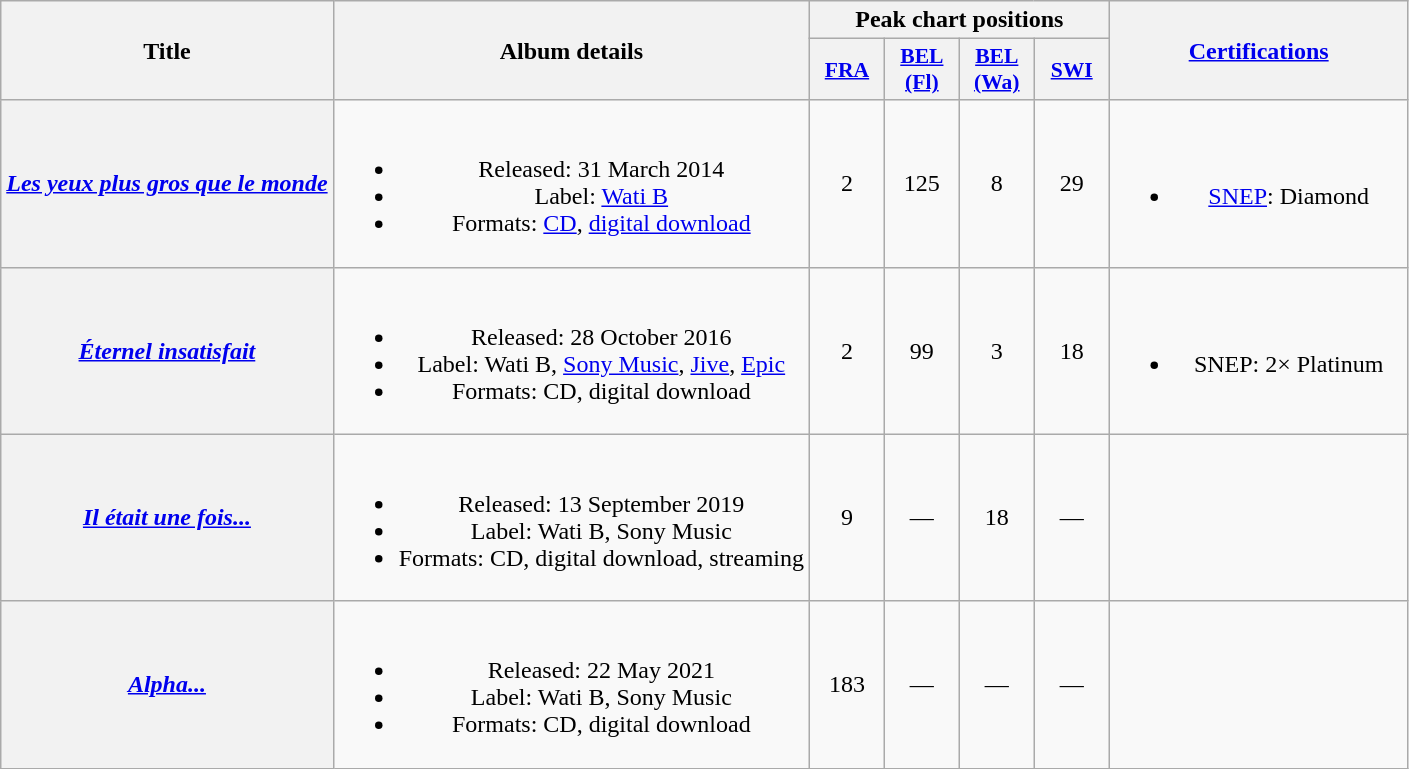<table class="wikitable plainrowheaders" style="text-align:center;">
<tr>
<th scope="col" rowspan="2">Title</th>
<th scope="col" rowspan="2">Album details</th>
<th scope="col" colspan="4">Peak chart positions</th>
<th scope="col" rowspan="2" style="width:12em;"><a href='#'>Certifications</a></th>
</tr>
<tr>
<th scope="col" style="width:3em;font-size:90%;"><a href='#'>FRA</a><br></th>
<th scope="col" style="width:3em;font-size:90%;"><a href='#'>BEL<br>(Fl)</a><br></th>
<th scope="col" style="width:3em;font-size:90%;"><a href='#'>BEL<br>(Wa)</a><br></th>
<th scope="col" style="width:3em;font-size:90%;"><a href='#'>SWI</a><br></th>
</tr>
<tr>
<th scope="row"><em><a href='#'>Les yeux plus gros que le monde</a></em></th>
<td><br><ul><li>Released: 31 March 2014</li><li>Label: <a href='#'>Wati B</a></li><li>Formats: <a href='#'>CD</a>, <a href='#'>digital download</a></li></ul></td>
<td>2</td>
<td>125</td>
<td>8</td>
<td>29</td>
<td><br><ul><li><a href='#'>SNEP</a>: Diamond</li></ul></td>
</tr>
<tr>
<th scope="row"><em><a href='#'>Éternel insatisfait</a></em></th>
<td><br><ul><li>Released: 28 October 2016</li><li>Label: Wati B, <a href='#'>Sony Music</a>, <a href='#'>Jive</a>, <a href='#'>Epic</a></li><li>Formats: CD, digital download</li></ul></td>
<td>2</td>
<td>99</td>
<td>3</td>
<td>18</td>
<td><br><ul><li>SNEP: 2× Platinum</li></ul></td>
</tr>
<tr>
<th scope="row"><em><a href='#'>Il était une fois...</a></em></th>
<td><br><ul><li>Released: 13 September 2019</li><li>Label: Wati B, Sony Music</li><li>Formats: CD, digital download, streaming</li></ul></td>
<td>9</td>
<td>—</td>
<td>18</td>
<td>—</td>
<td></td>
</tr>
<tr>
<th scope="row"><em><a href='#'>Alpha...</a></em></th>
<td><br><ul><li>Released: 22 May 2021</li><li>Label: Wati B, Sony Music</li><li>Formats: CD, digital download</li></ul></td>
<td>183</td>
<td>—</td>
<td>—</td>
<td>—</td>
<td></td>
</tr>
</table>
